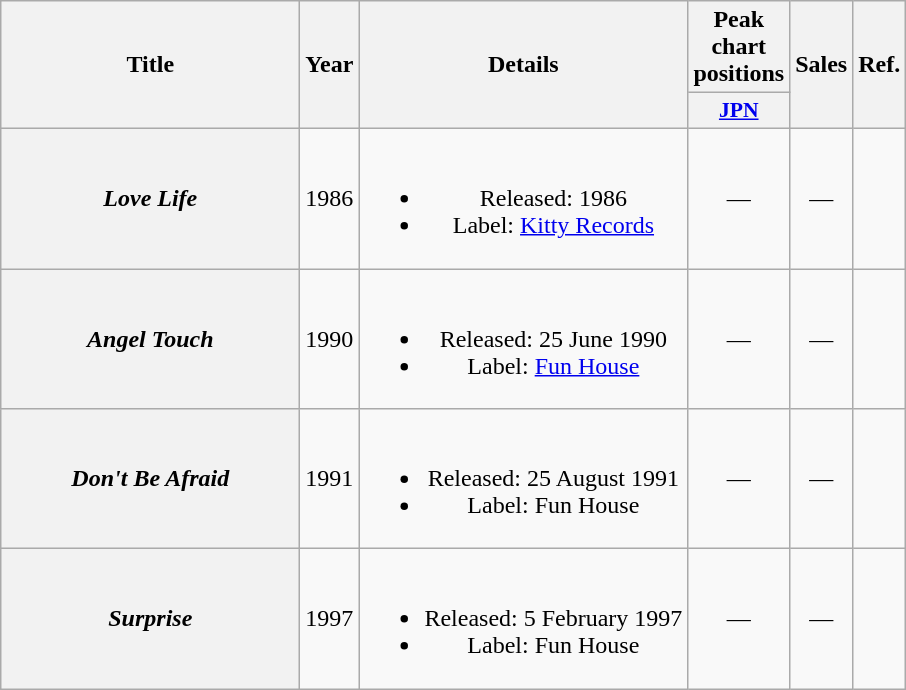<table class="wikitable plainrowheaders" style="text-align:center;">
<tr>
<th scope="col" rowspan="2" style="width:12em;">Title</th>
<th scope="col" rowspan="2">Year</th>
<th scope="col" rowspan="2">Details</th>
<th scope="col" colspan="1">Peak chart positions</th>
<th scope="col" rowspan="2">Sales</th>
<th scope="col" rowspan="2">Ref.</th>
</tr>
<tr>
<th scope="col" style="width:3em;font-size:90%;"><a href='#'>JPN</a></th>
</tr>
<tr>
<th scope="row"><em>Love Life</em><br></th>
<td>1986</td>
<td><br><ul><li>Released: 1986</li><li>Label: <a href='#'>Kitty Records</a></li></ul></td>
<td>—</td>
<td>—</td>
<td></td>
</tr>
<tr>
<th scope="row"><em>Angel Touch</em><br></th>
<td>1990</td>
<td><br><ul><li>Released: 25 June 1990</li><li>Label: <a href='#'>Fun House</a></li></ul></td>
<td>—</td>
<td>—</td>
<td></td>
</tr>
<tr>
<th scope="row"><em>Don't Be Afraid</em><br></th>
<td>1991</td>
<td><br><ul><li>Released: 25 August 1991</li><li>Label: Fun House</li></ul></td>
<td>—</td>
<td>—</td>
<td></td>
</tr>
<tr>
<th scope="row"><em>Surprise</em></th>
<td>1997</td>
<td><br><ul><li>Released: 5 February 1997</li><li>Label: Fun House</li></ul></td>
<td>—</td>
<td>—</td>
<td></td>
</tr>
</table>
